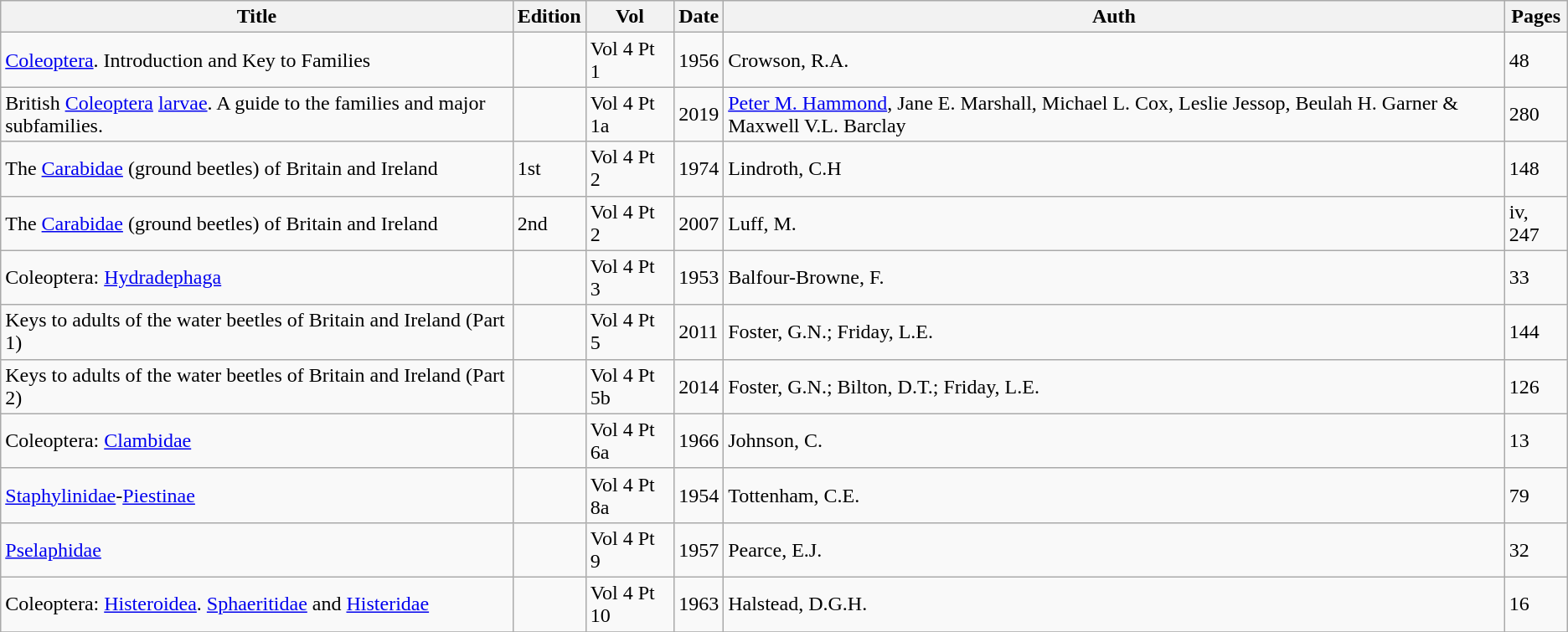<table class="wikitable" border="1">
<tr>
<th>Title</th>
<th>Edition</th>
<th>Vol</th>
<th>Date</th>
<th>Auth</th>
<th>Pages</th>
</tr>
<tr>
<td><a href='#'>Coleoptera</a>. Introduction and Key to Families</td>
<td></td>
<td>Vol 4 Pt 1</td>
<td>1956</td>
<td>Crowson, R.A.</td>
<td>48</td>
</tr>
<tr>
<td>British <a href='#'>Coleoptera</a> <a href='#'>larvae</a>. A guide to the families and major subfamilies.</td>
<td></td>
<td>Vol 4 Pt 1a</td>
<td>2019</td>
<td><a href='#'>Peter M. Hammond</a>, Jane E. Marshall, Michael L. Cox, Leslie Jessop, Beulah H. Garner & Maxwell V.L. Barclay</td>
<td>280</td>
</tr>
<tr>
<td>The <a href='#'>Carabidae</a> (ground beetles) of Britain and Ireland</td>
<td>1st</td>
<td>Vol 4 Pt 2</td>
<td>1974</td>
<td>Lindroth, C.H</td>
<td>148</td>
</tr>
<tr>
<td>The <a href='#'>Carabidae</a> (ground beetles) of Britain and Ireland</td>
<td>2nd</td>
<td>Vol 4 Pt 2</td>
<td>2007</td>
<td>Luff, M.</td>
<td>iv, 247</td>
</tr>
<tr>
<td>Coleoptera: <a href='#'>Hydradephaga</a></td>
<td></td>
<td>Vol 4 Pt 3</td>
<td>1953</td>
<td>Balfour-Browne, F.</td>
<td>33</td>
</tr>
<tr>
<td>Keys to adults of the water beetles of Britain and Ireland (Part 1)</td>
<td></td>
<td>Vol 4 Pt 5</td>
<td>2011</td>
<td>Foster, G.N.; Friday, L.E.</td>
<td>144</td>
</tr>
<tr>
<td>Keys to adults of the water beetles of Britain and Ireland (Part 2)</td>
<td></td>
<td>Vol 4 Pt 5b</td>
<td>2014</td>
<td>Foster, G.N.; Bilton, D.T.; Friday, L.E.</td>
<td>126</td>
</tr>
<tr>
<td>Coleoptera: <a href='#'>Clambidae</a></td>
<td></td>
<td>Vol 4 Pt 6a</td>
<td>1966</td>
<td>Johnson, C.</td>
<td>13</td>
</tr>
<tr>
<td><a href='#'>Staphylinidae</a>-<a href='#'>Piestinae</a></td>
<td></td>
<td>Vol 4 Pt 8a</td>
<td>1954</td>
<td>Tottenham, C.E.</td>
<td>79</td>
</tr>
<tr>
<td><a href='#'>Pselaphidae</a></td>
<td></td>
<td>Vol 4 Pt 9</td>
<td>1957</td>
<td>Pearce, E.J.</td>
<td>32</td>
</tr>
<tr>
<td>Coleoptera: <a href='#'>Histeroidea</a>. <a href='#'>Sphaeritidae</a> and <a href='#'>Histeridae</a></td>
<td></td>
<td>Vol 4 Pt 10</td>
<td>1963</td>
<td>Halstead, D.G.H.</td>
<td>16</td>
</tr>
<tr>
</tr>
</table>
